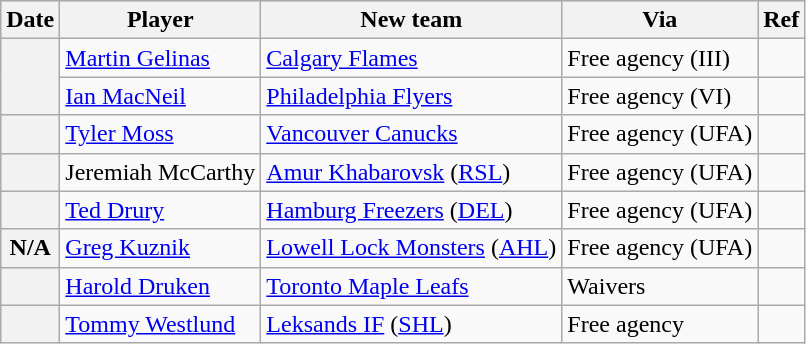<table class="wikitable plainrowheaders">
<tr style="background:#ddd; text-align:center;">
<th>Date</th>
<th>Player</th>
<th>New team</th>
<th>Via</th>
<th>Ref</th>
</tr>
<tr>
<th scope="row" rowspan=2></th>
<td><a href='#'>Martin Gelinas</a></td>
<td><a href='#'>Calgary Flames</a></td>
<td>Free agency (III)</td>
<td></td>
</tr>
<tr>
<td><a href='#'>Ian MacNeil</a></td>
<td><a href='#'>Philadelphia Flyers</a></td>
<td>Free agency (VI)</td>
<td></td>
</tr>
<tr>
<th scope="row"></th>
<td><a href='#'>Tyler Moss</a></td>
<td><a href='#'>Vancouver Canucks</a></td>
<td>Free agency (UFA)</td>
<td></td>
</tr>
<tr>
<th scope="row"></th>
<td>Jeremiah McCarthy</td>
<td><a href='#'>Amur Khabarovsk</a> (<a href='#'>RSL</a>)</td>
<td>Free agency (UFA)</td>
<td></td>
</tr>
<tr>
<th scope="row"></th>
<td><a href='#'>Ted Drury</a></td>
<td><a href='#'>Hamburg Freezers</a> (<a href='#'>DEL</a>)</td>
<td>Free agency (UFA)</td>
<td></td>
</tr>
<tr>
<th scope="row">N/A</th>
<td><a href='#'>Greg Kuznik</a></td>
<td><a href='#'>Lowell Lock Monsters</a> (<a href='#'>AHL</a>)</td>
<td>Free agency (UFA)</td>
<td></td>
</tr>
<tr>
<th scope="row"></th>
<td><a href='#'>Harold Druken</a></td>
<td><a href='#'>Toronto Maple Leafs</a></td>
<td>Waivers</td>
<td></td>
</tr>
<tr>
<th scope="row"></th>
<td><a href='#'>Tommy Westlund</a></td>
<td><a href='#'>Leksands IF</a> (<a href='#'>SHL</a>)</td>
<td>Free agency</td>
<td></td>
</tr>
</table>
